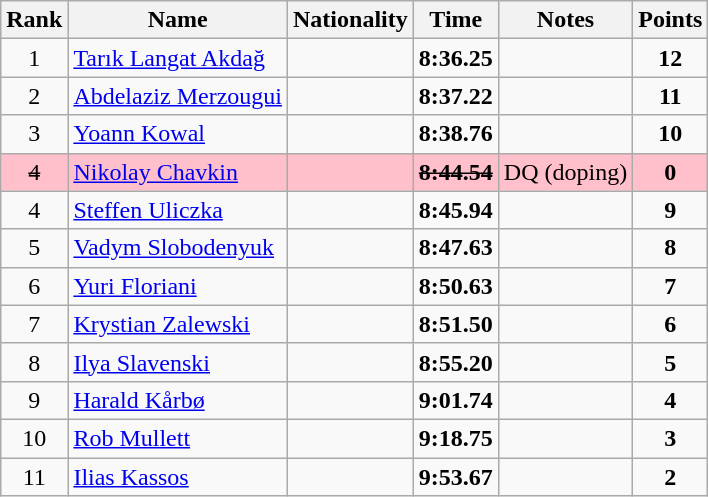<table class="wikitable sortable" style="text-align:center">
<tr>
<th>Rank</th>
<th>Name</th>
<th>Nationality</th>
<th>Time</th>
<th>Notes</th>
<th>Points</th>
</tr>
<tr>
<td>1</td>
<td align=left><a href='#'>Tarık Langat Akdağ</a></td>
<td align=left></td>
<td><strong>8:36.25</strong></td>
<td></td>
<td><strong>12</strong></td>
</tr>
<tr>
<td>2</td>
<td align=left><a href='#'>Abdelaziz Merzougui</a></td>
<td align=left></td>
<td><strong>8:37.22</strong></td>
<td></td>
<td><strong>11</strong></td>
</tr>
<tr>
<td>3</td>
<td align=left><a href='#'>Yoann Kowal</a></td>
<td align=left></td>
<td><strong>8:38.76</strong></td>
<td></td>
<td><strong>10</strong></td>
</tr>
<tr bgcolor=pink>
<td><s> 4 </s></td>
<td align=left><a href='#'>Nikolay Chavkin</a></td>
<td align=left></td>
<td><s> <strong>8:44.54</strong> </s></td>
<td>DQ (doping)</td>
<td><strong>0</strong></td>
</tr>
<tr>
<td>4</td>
<td align=left><a href='#'>Steffen Uliczka</a></td>
<td align=left></td>
<td><strong>8:45.94</strong></td>
<td></td>
<td><strong>9</strong></td>
</tr>
<tr>
<td>5</td>
<td align=left><a href='#'>Vadym Slobodenyuk</a></td>
<td align=left></td>
<td><strong>8:47.63</strong></td>
<td></td>
<td><strong>8</strong></td>
</tr>
<tr>
<td>6</td>
<td align=left><a href='#'>Yuri Floriani</a></td>
<td align=left></td>
<td><strong>8:50.63</strong></td>
<td></td>
<td><strong>7</strong></td>
</tr>
<tr>
<td>7</td>
<td align=left><a href='#'>Krystian Zalewski</a></td>
<td align=left></td>
<td><strong>8:51.50</strong></td>
<td></td>
<td><strong>6</strong></td>
</tr>
<tr>
<td>8</td>
<td align=left><a href='#'>Ilya Slavenski</a></td>
<td align=left></td>
<td><strong>8:55.20</strong></td>
<td></td>
<td><strong>5</strong></td>
</tr>
<tr>
<td>9</td>
<td align=left><a href='#'>Harald Kårbø</a></td>
<td align=left></td>
<td><strong>9:01.74</strong></td>
<td></td>
<td><strong>4</strong></td>
</tr>
<tr>
<td>10</td>
<td align=left><a href='#'>Rob Mullett</a></td>
<td align=left></td>
<td><strong>9:18.75</strong></td>
<td></td>
<td><strong>3</strong></td>
</tr>
<tr>
<td>11</td>
<td align=left><a href='#'>Ilias Kassos</a></td>
<td align=left></td>
<td><strong>9:53.67</strong></td>
<td></td>
<td><strong>2</strong></td>
</tr>
</table>
